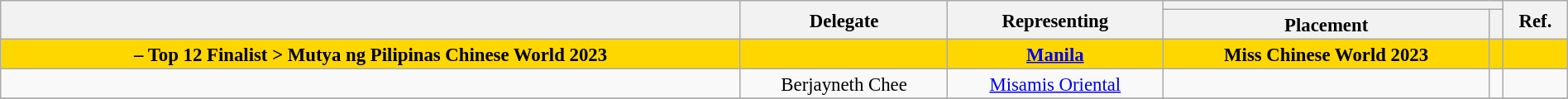<table class="wikitable" style="text-align:center; font-size:95%; line-height:17px; width:100%;">
<tr>
<th rowspan="2"></th>
<th rowspan="2">Delegate</th>
<th rowspan="2">Representing</th>
<th colspan="2"></th>
<th rowspan="2">Ref.</th>
</tr>
<tr>
<th>Placement</th>
<th></th>
</tr>
<tr style="background-color:gold; font-weight:bold">
<td> – Top 12 Finalist > Mutya ng Pilipinas Chinese World 2023<br></td>
<td></td>
<td><a href='#'>Manila</a></td>
<td>Miss Chinese World 2023</td>
<td></td>
<td></td>
</tr>
<tr>
<td></td>
<td>Berjayneth Chee</td>
<td><a href='#'>Misamis Oriental</a></td>
<td></td>
<td></td>
<td></td>
</tr>
<tr>
</tr>
</table>
